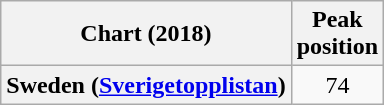<table class="wikitable plainrowheaders" style="text-align:center">
<tr>
<th>Chart (2018)</th>
<th>Peak<br>position</th>
</tr>
<tr>
<th scope="row">Sweden (<a href='#'>Sverigetopplistan</a>)</th>
<td>74</td>
</tr>
</table>
